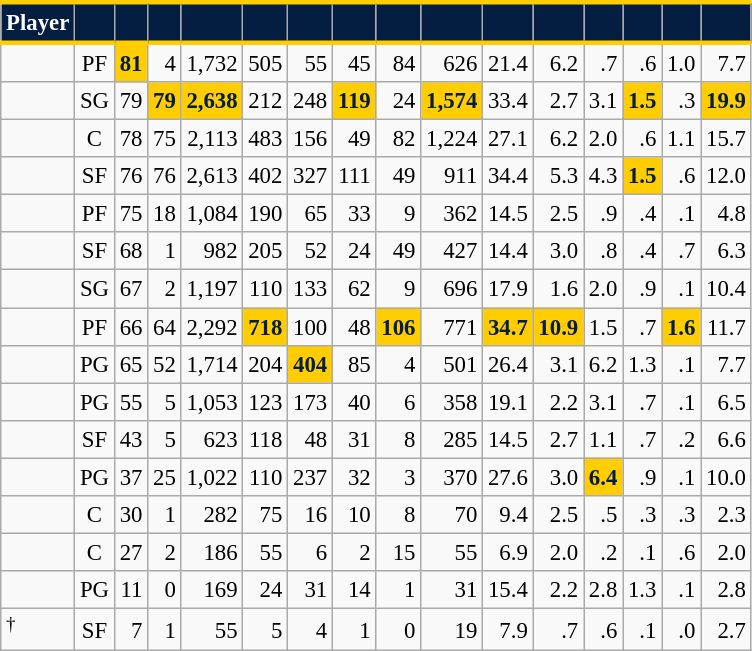<table class="wikitable sortable" style="font-size: 95%; text-align:right;">
<tr>
<th style="background:#041E42; color:#FFFFFF; border-top:#FFCD00 3px solid; border-bottom:#FFCD00 3px solid;">Player</th>
<th style="background:#041E42; color:#FFFFFF; border-top:#FFCD00 3px solid; border-bottom:#FFCD00 3px solid;"></th>
<th style="background:#041E42; color:#FFFFFF; border-top:#FFCD00 3px solid; border-bottom:#FFCD00 3px solid;"></th>
<th style="background:#041E42; color:#FFFFFF; border-top:#FFCD00 3px solid; border-bottom:#FFCD00 3px solid;"></th>
<th style="background:#041E42; color:#FFFFFF; border-top:#FFCD00 3px solid; border-bottom:#FFCD00 3px solid;"></th>
<th style="background:#041E42; color:#FFFFFF; border-top:#FFCD00 3px solid; border-bottom:#FFCD00 3px solid;"></th>
<th style="background:#041E42; color:#FFFFFF; border-top:#FFCD00 3px solid; border-bottom:#FFCD00 3px solid;"></th>
<th style="background:#041E42; color:#FFFFFF; border-top:#FFCD00 3px solid; border-bottom:#FFCD00 3px solid;"></th>
<th style="background:#041E42; color:#FFFFFF; border-top:#FFCD00 3px solid; border-bottom:#FFCD00 3px solid;"></th>
<th style="background:#041E42; color:#FFFFFF; border-top:#FFCD00 3px solid; border-bottom:#FFCD00 3px solid;"></th>
<th style="background:#041E42; color:#FFFFFF; border-top:#FFCD00 3px solid; border-bottom:#FFCD00 3px solid;"></th>
<th style="background:#041E42; color:#FFFFFF; border-top:#FFCD00 3px solid; border-bottom:#FFCD00 3px solid;"></th>
<th style="background:#041E42; color:#FFFFFF; border-top:#FFCD00 3px solid; border-bottom:#FFCD00 3px solid;"></th>
<th style="background:#041E42; color:#FFFFFF; border-top:#FFCD00 3px solid; border-bottom:#FFCD00 3px solid;"></th>
<th style="background:#041E42; color:#FFFFFF; border-top:#FFCD00 3px solid; border-bottom:#FFCD00 3px solid;"></th>
<th style="background:#041E42; color:#FFFFFF; border-top:#FFCD00 3px solid; border-bottom:#FFCD00 3px solid;"></th>
</tr>
<tr>
<td style="text-align:left;"></td>
<td style="text-align:center;">PF</td>
<td style="background:#FFCD00; color:#041E42;"><strong>81</strong></td>
<td>4</td>
<td>1,732</td>
<td>505</td>
<td>55</td>
<td>45</td>
<td>84</td>
<td>626</td>
<td>21.4</td>
<td>6.2</td>
<td>.7</td>
<td>.6</td>
<td>1.0</td>
<td>7.7</td>
</tr>
<tr>
<td style="text-align:left;"></td>
<td style="text-align:center;">SG</td>
<td>79</td>
<td style="background:#FFCD00; color:#041E42;"><strong>79</strong></td>
<td style="background:#FFCD00; color:#041E42;"><strong>2,638</strong></td>
<td>212</td>
<td>248</td>
<td style="background:#FFCD00; color:#041E42;"><strong>119</strong></td>
<td>24</td>
<td style="background:#FFCD00; color:#041E42;"><strong>1,574</strong></td>
<td>33.4</td>
<td>2.7</td>
<td>3.1</td>
<td style="background:#FFCD00; color:#041E42;"><strong>1.5</strong></td>
<td>.3</td>
<td style="background:#FFCD00; color:#041E42;"><strong>19.9</strong></td>
</tr>
<tr>
<td style="text-align:left;"></td>
<td style="text-align:center;">C</td>
<td>78</td>
<td>75</td>
<td>2,113</td>
<td>483</td>
<td>156</td>
<td>49</td>
<td>82</td>
<td>1,224</td>
<td>27.1</td>
<td>6.2</td>
<td>2.0</td>
<td>.6</td>
<td>1.1</td>
<td>15.7</td>
</tr>
<tr>
<td style="text-align:left;"></td>
<td style="text-align:center;">SF</td>
<td>76</td>
<td>76</td>
<td>2,613</td>
<td>402</td>
<td>327</td>
<td>111</td>
<td>49</td>
<td>911</td>
<td>34.4</td>
<td>5.3</td>
<td>4.3</td>
<td style="background:#FFCD00; color:#041E42;"><strong>1.5</strong></td>
<td>.6</td>
<td>12.0</td>
</tr>
<tr>
<td style="text-align:left;"></td>
<td style="text-align:center;">PF</td>
<td>75</td>
<td>18</td>
<td>1,084</td>
<td>190</td>
<td>65</td>
<td>33</td>
<td>9</td>
<td>362</td>
<td>14.5</td>
<td>2.5</td>
<td>.9</td>
<td>.4</td>
<td>.1</td>
<td>4.8</td>
</tr>
<tr>
<td style="text-align:left;"></td>
<td style="text-align:center;">SF</td>
<td>68</td>
<td>1</td>
<td>982</td>
<td>205</td>
<td>52</td>
<td>24</td>
<td>49</td>
<td>427</td>
<td>14.4</td>
<td>3.0</td>
<td>.8</td>
<td>.4</td>
<td>.7</td>
<td>6.3</td>
</tr>
<tr>
<td style="text-align:left;"></td>
<td style="text-align:center;">SG</td>
<td>67</td>
<td>2</td>
<td>1,197</td>
<td>110</td>
<td>133</td>
<td>62</td>
<td>9</td>
<td>696</td>
<td>17.9</td>
<td>1.6</td>
<td>2.0</td>
<td>.9</td>
<td>.1</td>
<td>10.4</td>
</tr>
<tr>
<td style="text-align:left;"></td>
<td style="text-align:center;">PF</td>
<td>66</td>
<td>64</td>
<td>2,292</td>
<td style="background:#FFCD00; color:#041E42;"><strong>718</strong></td>
<td>100</td>
<td>48</td>
<td style="background:#FFCD00; color:#041E42;"><strong>106</strong></td>
<td>771</td>
<td style="background:#FFCD00; color:#041E42;"><strong>34.7</strong></td>
<td style="background:#FFCD00; color:#041E42;"><strong>10.9</strong></td>
<td>1.5</td>
<td>.7</td>
<td style="background:#FFCD00; color:#041E42;"><strong>1.6</strong></td>
<td>11.7</td>
</tr>
<tr>
<td style="text-align:left;"></td>
<td style="text-align:center;">PG</td>
<td>65</td>
<td>52</td>
<td>1,714</td>
<td>204</td>
<td style="background:#FFCD00; color:#041E42;"><strong>404</strong></td>
<td>85</td>
<td>4</td>
<td>501</td>
<td>26.4</td>
<td>3.1</td>
<td>6.2</td>
<td>1.3</td>
<td>.1</td>
<td>7.7</td>
</tr>
<tr>
<td style="text-align:left;"></td>
<td style="text-align:center;">PG</td>
<td>55</td>
<td>5</td>
<td>1,053</td>
<td>123</td>
<td>173</td>
<td>40</td>
<td>6</td>
<td>358</td>
<td>19.1</td>
<td>2.2</td>
<td>3.1</td>
<td>.7</td>
<td>.1</td>
<td>6.5</td>
</tr>
<tr>
<td style="text-align:left;"></td>
<td style="text-align:center;">SF</td>
<td>43</td>
<td>5</td>
<td>623</td>
<td>118</td>
<td>48</td>
<td>31</td>
<td>8</td>
<td>285</td>
<td>14.5</td>
<td>2.7</td>
<td>1.1</td>
<td>.7</td>
<td>.2</td>
<td>6.6</td>
</tr>
<tr>
<td style="text-align:left;"></td>
<td style="text-align:center;">PG</td>
<td>37</td>
<td>25</td>
<td>1,022</td>
<td>110</td>
<td>237</td>
<td>32</td>
<td>3</td>
<td>370</td>
<td>27.6</td>
<td>3.0</td>
<td style="background:#FFCD00; color:#041E42;"><strong>6.4</strong></td>
<td>.9</td>
<td>.1</td>
<td>10.0</td>
</tr>
<tr>
<td style="text-align:left;"></td>
<td style="text-align:center;">C</td>
<td>30</td>
<td>1</td>
<td>282</td>
<td>75</td>
<td>16</td>
<td>10</td>
<td>8</td>
<td>70</td>
<td>9.4</td>
<td>2.5</td>
<td>.5</td>
<td>.3</td>
<td>.3</td>
<td>2.3</td>
</tr>
<tr>
<td style="text-align:left;"></td>
<td style="text-align:center;">C</td>
<td>27</td>
<td>2</td>
<td>186</td>
<td>55</td>
<td>6</td>
<td>2</td>
<td>15</td>
<td>55</td>
<td>6.9</td>
<td>2.0</td>
<td>.2</td>
<td>.1</td>
<td>.6</td>
<td>2.0</td>
</tr>
<tr>
<td style="text-align:left;"></td>
<td style="text-align:center;">PG</td>
<td>11</td>
<td>0</td>
<td>169</td>
<td>24</td>
<td>31</td>
<td>14</td>
<td>1</td>
<td>31</td>
<td>15.4</td>
<td>2.2</td>
<td>2.8</td>
<td>1.3</td>
<td>.1</td>
<td>2.8</td>
</tr>
<tr>
<td style="text-align:left;"><sup>†</sup></td>
<td style="text-align:center;">SF</td>
<td>7</td>
<td>1</td>
<td>55</td>
<td>5</td>
<td>4</td>
<td>1</td>
<td>0</td>
<td>19</td>
<td>7.9</td>
<td>.7</td>
<td>.6</td>
<td>.1</td>
<td>.0</td>
<td>2.7</td>
</tr>
</table>
